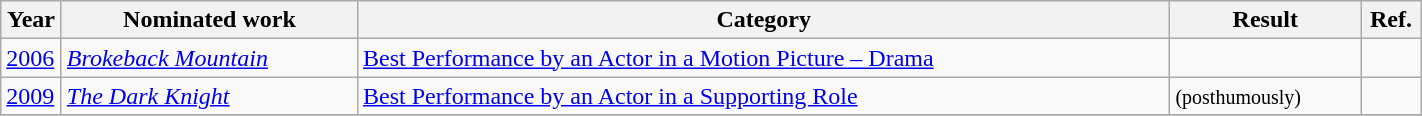<table class="wikitable sortable" width=75%>
<tr>
<th width = 33px>Year</th>
<th>Nominated work</th>
<th>Category</th>
<th>Result</th>
<th width = 33px>Ref.</th>
</tr>
<tr>
<td><a href='#'>2006</a></td>
<td><em><a href='#'>Brokeback Mountain</a></em></td>
<td><a href='#'>Best Performance by an Actor in a Motion Picture – Drama</a></td>
<td></td>
<td></td>
</tr>
<tr>
<td><a href='#'>2009</a></td>
<td><em><a href='#'>The Dark Knight</a></em></td>
<td><a href='#'>Best Performance by an Actor in a Supporting Role</a></td>
<td> <small>(posthumously)</small></td>
<td></td>
</tr>
<tr>
</tr>
</table>
